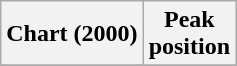<table class="wikitable">
<tr>
<th>Chart (2000)</th>
<th>Peak<br>position</th>
</tr>
<tr>
</tr>
</table>
